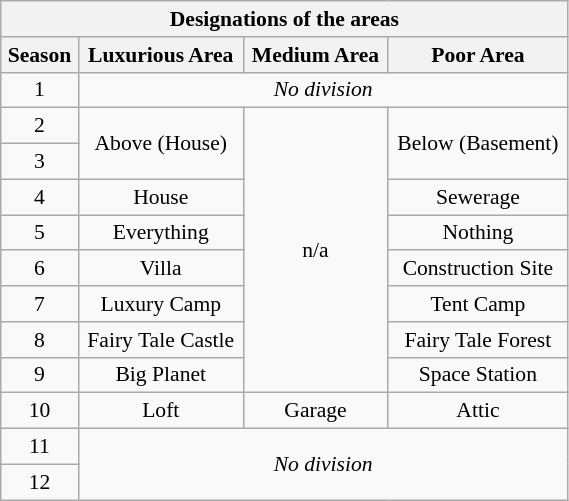<table class="wikitable float-right" style="width:30%; text-align:center; font-size:90%;">
<tr>
<th colspan="4">Designations of the areas</th>
</tr>
<tr>
<th>Season</th>
<th>Luxurious Area</th>
<th>Medium Area</th>
<th>Poor Area</th>
</tr>
<tr>
<td>1</td>
<td colspan="3"><em>No division</em></td>
</tr>
<tr>
<td>2</td>
<td rowspan="2">Above (House)</td>
<td rowspan="8">n/a</td>
<td rowspan="2">Below (Basement)</td>
</tr>
<tr>
<td>3</td>
</tr>
<tr>
<td>4</td>
<td>House</td>
<td>Sewerage</td>
</tr>
<tr>
<td>5</td>
<td>Everything</td>
<td>Nothing</td>
</tr>
<tr>
<td>6</td>
<td>Villa</td>
<td>Construction Site</td>
</tr>
<tr>
<td>7</td>
<td>Luxury Camp</td>
<td>Tent Camp</td>
</tr>
<tr>
<td>8</td>
<td>Fairy Tale Castle</td>
<td>Fairy Tale Forest</td>
</tr>
<tr>
<td>9</td>
<td>Big Planet</td>
<td>Space Station</td>
</tr>
<tr>
<td>10</td>
<td>Loft</td>
<td>Garage</td>
<td>Attic</td>
</tr>
<tr>
<td>11</td>
<td colspan="3" rowspan="2"><em>No division</em></td>
</tr>
<tr>
<td>12</td>
</tr>
</table>
